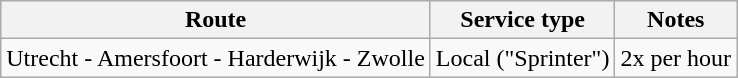<table class="wikitable">
<tr>
<th>Route</th>
<th>Service type</th>
<th>Notes</th>
</tr>
<tr>
<td>Utrecht - Amersfoort - Harderwijk - Zwolle</td>
<td>Local ("Sprinter")</td>
<td>2x per hour</td>
</tr>
</table>
